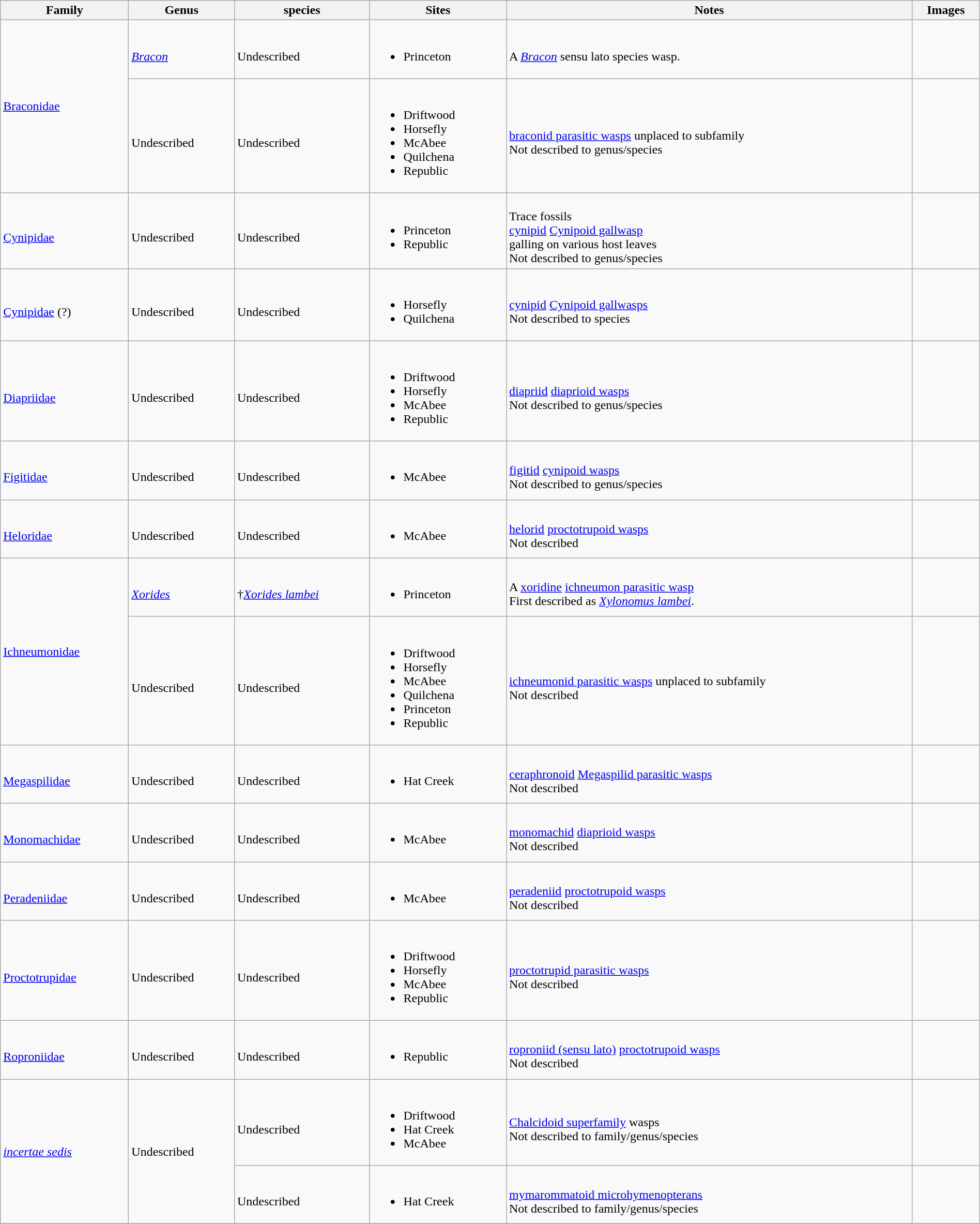<table class="wikitable sortable"  style="margin:auto; width:100%;">
<tr>
<th>Family</th>
<th>Genus</th>
<th>species</th>
<th>Sites</th>
<th>Notes</th>
<th>Images</th>
</tr>
<tr>
<td rowspan=2><a href='#'>Braconidae</a></td>
<td><br><em><a href='#'>Bracon</a></em></td>
<td><br>Undescribed</td>
<td><br><ul><li>Princeton</li></ul></td>
<td><br>A <em><a href='#'>Bracon</a></em> sensu lato species wasp.</td>
<td><br></td>
</tr>
<tr>
<td><br>Undescribed</td>
<td><br>Undescribed</td>
<td><br><ul><li>Driftwood</li><li>Horsefly</li><li>McAbee</li><li>Quilchena</li><li>Republic</li></ul></td>
<td><br><a href='#'>braconid parasitic wasps</a> unplaced to subfamily<br> Not described to genus/species</td>
<td><br></td>
</tr>
<tr>
<td><br><a href='#'>Cynipidae</a></td>
<td><br>Undescribed</td>
<td><br>Undescribed</td>
<td><br><ul><li>Princeton</li><li>Republic</li></ul></td>
<td><br>Trace fossils<br><a href='#'>cynipid</a> <a href='#'>Cynipoid gallwasp</a><br> galling on various host leaves<br>Not described to genus/species</td>
<td><br></td>
</tr>
<tr>
<td><br><a href='#'>Cynipidae</a> (?)</td>
<td><br>Undescribed</td>
<td><br>Undescribed</td>
<td><br><ul><li>Horsefly</li><li>Quilchena</li></ul></td>
<td><br><a href='#'>cynipid</a> <a href='#'>Cynipoid gallwasps</a><br> Not described to species</td>
<td></td>
</tr>
<tr>
<td><br><a href='#'>Diapriidae</a></td>
<td><br>Undescribed</td>
<td><br>Undescribed</td>
<td><br><ul><li>Driftwood</li><li>Horsefly</li><li>McAbee</li><li>Republic</li></ul></td>
<td><br><a href='#'>diapriid</a> <a href='#'>diaprioid wasps</a><br> Not described to genus/species</td>
<td></td>
</tr>
<tr>
<td><br><a href='#'>Figitidae</a></td>
<td><br>Undescribed</td>
<td><br>Undescribed</td>
<td><br><ul><li>McAbee</li></ul></td>
<td><br><a href='#'>figitid</a> <a href='#'>cynipoid wasps</a><br> Not described to genus/species</td>
<td></td>
</tr>
<tr>
<td><br><a href='#'>Heloridae</a></td>
<td><br>Undescribed</td>
<td><br>Undescribed</td>
<td><br><ul><li>McAbee</li></ul></td>
<td><br><a href='#'>helorid</a> <a href='#'>proctotrupoid wasps</a><br> Not described</td>
<td></td>
</tr>
<tr>
<td rowspan=2><a href='#'>Ichneumonidae</a></td>
<td><br><em><a href='#'>Xorides</a></em></td>
<td><br>†<em><a href='#'>Xorides lambei</a></em></td>
<td><br><ul><li>Princeton</li></ul></td>
<td><br>A <a href='#'>xoridine</a> <a href='#'>ichneumon parasitic wasp</a><br> First described as <em><a href='#'>Xylonomus lambei</a></em>.</td>
<td><br></td>
</tr>
<tr>
<td><br>Undescribed</td>
<td><br>Undescribed</td>
<td><br><ul><li>Driftwood</li><li>Horsefly</li><li>McAbee</li><li>Quilchena</li><li>Princeton</li><li>Republic</li></ul></td>
<td><br><a href='#'>ichneumonid parasitic wasps</a> unplaced to subfamily<br> Not described</td>
<td><br></td>
</tr>
<tr>
<td><br><a href='#'>Megaspilidae</a></td>
<td><br>Undescribed</td>
<td><br>Undescribed</td>
<td><br><ul><li>Hat Creek</li></ul></td>
<td><br><a href='#'>ceraphronoid</a> <a href='#'>Megaspilid parasitic wasps</a><br> Not described</td>
<td></td>
</tr>
<tr>
<td><br><a href='#'>Monomachidae</a></td>
<td><br>Undescribed</td>
<td><br>Undescribed</td>
<td><br><ul><li>McAbee</li></ul></td>
<td><br><a href='#'>monomachid</a> <a href='#'>diaprioid wasps</a><br> Not described</td>
<td></td>
</tr>
<tr>
<td><br><a href='#'>Peradeniidae</a></td>
<td><br>Undescribed</td>
<td><br>Undescribed</td>
<td><br><ul><li>McAbee</li></ul></td>
<td><br><a href='#'>peradeniid</a> <a href='#'>proctotrupoid wasps</a><br> Not described</td>
<td></td>
</tr>
<tr>
<td><br><a href='#'>Proctotrupidae</a></td>
<td><br>Undescribed</td>
<td><br>Undescribed</td>
<td><br><ul><li>Driftwood</li><li>Horsefly</li><li>McAbee</li><li>Republic</li></ul></td>
<td><br><a href='#'>proctotrupid parasitic wasps</a><br> Not described</td>
<td></td>
</tr>
<tr>
<td><br><a href='#'>Roproniidae</a></td>
<td><br>Undescribed</td>
<td><br>Undescribed</td>
<td><br><ul><li>Republic</li></ul></td>
<td><br><a href='#'>roproniid (sensu lato)</a> <a href='#'>proctotrupoid wasps</a><br> Not described</td>
<td></td>
</tr>
<tr>
<td rowspan=2><em><a href='#'>incertae sedis</a></em></td>
<td rowspan=2>Undescribed</td>
<td><br>Undescribed</td>
<td><br><ul><li>Driftwood</li><li>Hat Creek</li><li>McAbee</li></ul></td>
<td><br><a href='#'>Chalcidoid superfamily</a> wasps<br> Not described to family/genus/species</td>
<td></td>
</tr>
<tr>
<td><br>Undescribed</td>
<td><br><ul><li>Hat Creek</li></ul></td>
<td><br><a href='#'>mymarommatoid microhymenopterans</a><br> Not described to family/genus/species</td>
<td></td>
</tr>
<tr>
</tr>
</table>
